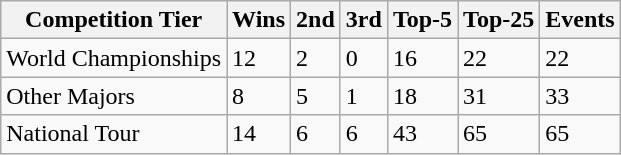<table class="wikitable">
<tr>
<th>Competition Tier</th>
<th>Wins</th>
<th>2nd</th>
<th>3rd</th>
<th>Top-5</th>
<th>Top-25</th>
<th>Events</th>
</tr>
<tr>
<td>World Championships</td>
<td>12</td>
<td>2</td>
<td>0</td>
<td>16</td>
<td>22</td>
<td>22</td>
</tr>
<tr>
<td>Other Majors</td>
<td>8</td>
<td>5</td>
<td>1</td>
<td>18</td>
<td>31</td>
<td>33</td>
</tr>
<tr>
<td>National Tour</td>
<td>14</td>
<td>6</td>
<td>6</td>
<td>43</td>
<td>65</td>
<td>65</td>
</tr>
</table>
